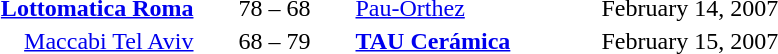<table style="text-align:center">
<tr>
<th width=160></th>
<th width=100></th>
<th width=160></th>
<th width=200></th>
</tr>
<tr>
<td align=right><strong><a href='#'>Lottomatica Roma</a></strong> </td>
<td>78 – 68</td>
<td align=left> <a href='#'>Pau-Orthez</a></td>
<td align=left>February 14, 2007</td>
</tr>
<tr>
<td align=right><a href='#'>Maccabi Tel Aviv</a> </td>
<td>68 – 79</td>
<td align=left> <strong><a href='#'>TAU Cerámica</a></strong></td>
<td align=left>February 15, 2007</td>
</tr>
</table>
